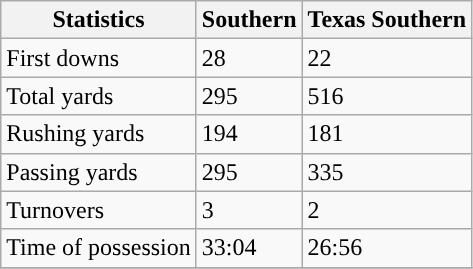<table class="wikitable">
<tr>
<th>Statistics</th>
<th>Southern</th>
<th>Texas Southern</th>
</tr>
<tr>
<td>First downs</td>
<td>28</td>
<td>22</td>
</tr>
<tr>
<td>Total yards</td>
<td>295</td>
<td>516</td>
</tr>
<tr>
<td>Rushing yards</td>
<td>194</td>
<td>181</td>
</tr>
<tr>
<td>Passing yards</td>
<td>295</td>
<td>335</td>
</tr>
<tr>
<td>Turnovers</td>
<td>3</td>
<td>2</td>
</tr>
<tr>
<td>Time of possession</td>
<td>33:04</td>
<td>26:56</td>
</tr>
<tr>
</tr>
</table>
